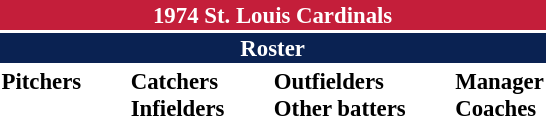<table class="toccolours" style="font-size: 95%;">
<tr>
<th colspan="10" style="background-color: #c41e3a; color: white; text-align: center;">1974 St. Louis Cardinals</th>
</tr>
<tr>
<td colspan="10" style="background-color: #0a2252; color: white; text-align: center;"><strong>Roster</strong></td>
</tr>
<tr>
<td valign="top"><strong>Pitchers</strong><br>














</td>
<td width="25px"></td>
<td valign="top"><strong>Catchers</strong><br>



<strong>Infielders</strong>












</td>
<td width="25px"></td>
<td valign="top"><strong>Outfielders</strong><br>








<strong>Other batters</strong>
</td>
<td width="25px"></td>
<td valign="top"><strong>Manager</strong><br>
<strong>Coaches</strong>




</td>
</tr>
</table>
